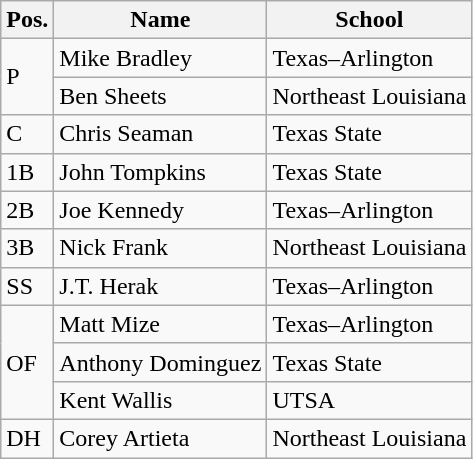<table class=wikitable>
<tr>
<th>Pos.</th>
<th>Name</th>
<th>School</th>
</tr>
<tr>
<td rowspan=2>P</td>
<td>Mike Bradley</td>
<td>Texas–Arlington</td>
</tr>
<tr>
<td>Ben Sheets</td>
<td>Northeast Louisiana</td>
</tr>
<tr>
<td>C</td>
<td>Chris Seaman</td>
<td>Texas State</td>
</tr>
<tr>
<td>1B</td>
<td>John Tompkins</td>
<td>Texas State</td>
</tr>
<tr>
<td>2B</td>
<td>Joe Kennedy</td>
<td>Texas–Arlington</td>
</tr>
<tr>
<td>3B</td>
<td>Nick Frank</td>
<td>Northeast Louisiana</td>
</tr>
<tr>
<td>SS</td>
<td>J.T. Herak</td>
<td>Texas–Arlington</td>
</tr>
<tr>
<td rowspan=3>OF</td>
<td>Matt Mize</td>
<td>Texas–Arlington</td>
</tr>
<tr>
<td>Anthony Dominguez</td>
<td>Texas State</td>
</tr>
<tr>
<td>Kent Wallis</td>
<td>UTSA</td>
</tr>
<tr>
<td>DH</td>
<td>Corey Artieta</td>
<td>Northeast Louisiana</td>
</tr>
</table>
